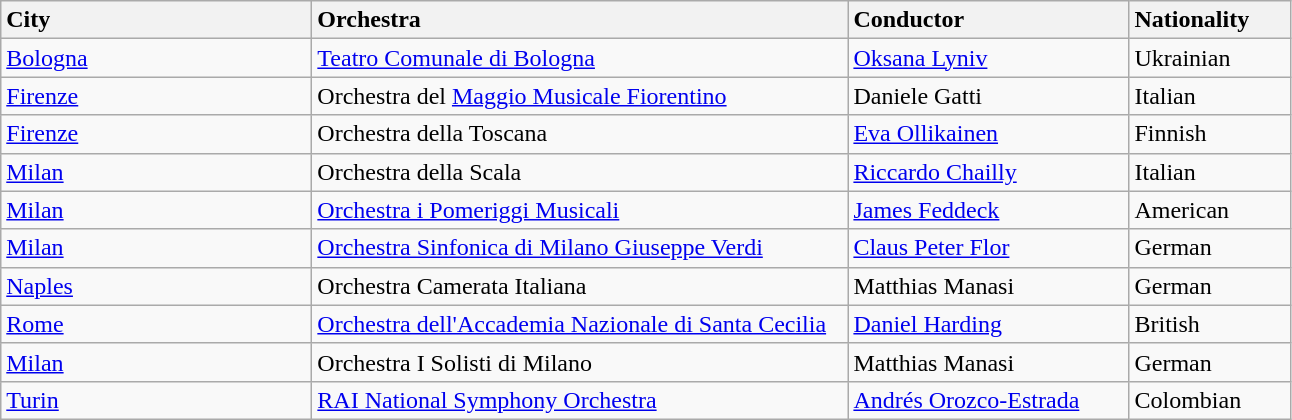<table class="wikitable">
<tr>
<td style="width: 200px; background: #f2f2f2"><strong>City</strong></td>
<td style="width: 350px; background: #f2f2f2"><strong>Orchestra</strong></td>
<td style="width: 180px; background: #f2f2f2"><strong>Conductor</strong></td>
<td style="width: 100px; background: #f2f2f2"><strong>Nationality</strong></td>
</tr>
<tr>
<td><a href='#'>Bologna</a></td>
<td><a href='#'>Teatro Comunale di Bologna</a></td>
<td><a href='#'>Oksana Lyniv</a></td>
<td>Ukrainian</td>
</tr>
<tr>
<td><a href='#'>Firenze</a></td>
<td>Orchestra del <a href='#'>Maggio Musicale Fiorentino</a></td>
<td>Daniele Gatti</td>
<td>Italian</td>
</tr>
<tr>
<td><a href='#'>Firenze</a></td>
<td>Orchestra della Toscana</td>
<td><a href='#'>Eva Ollikainen</a></td>
<td>Finnish</td>
</tr>
<tr>
<td><a href='#'>Milan</a></td>
<td>Orchestra della Scala</td>
<td><a href='#'>Riccardo Chailly</a></td>
<td>Italian</td>
</tr>
<tr>
<td><a href='#'>Milan</a></td>
<td><a href='#'>Orchestra i Pomeriggi Musicali</a></td>
<td><a href='#'>James Feddeck</a></td>
<td>American</td>
</tr>
<tr>
<td><a href='#'>Milan</a></td>
<td><a href='#'>Orchestra Sinfonica di Milano Giuseppe Verdi</a></td>
<td><a href='#'>Claus Peter Flor</a></td>
<td>German</td>
</tr>
<tr>
<td><a href='#'>Naples</a></td>
<td>Orchestra Camerata Italiana</td>
<td>Matthias Manasi</td>
<td>German</td>
</tr>
<tr>
<td><a href='#'>Rome</a></td>
<td><a href='#'>Orchestra dell'Accademia Nazionale di Santa Cecilia</a></td>
<td><a href='#'>Daniel Harding</a></td>
<td>British</td>
</tr>
<tr>
<td><a href='#'>Milan</a></td>
<td>Orchestra I Solisti di Milano</td>
<td>Matthias Manasi</td>
<td>German</td>
</tr>
<tr>
<td><a href='#'>Turin</a></td>
<td><a href='#'>RAI National Symphony Orchestra</a></td>
<td><a href='#'>Andrés Orozco-Estrada</a></td>
<td>Colombian</td>
</tr>
</table>
